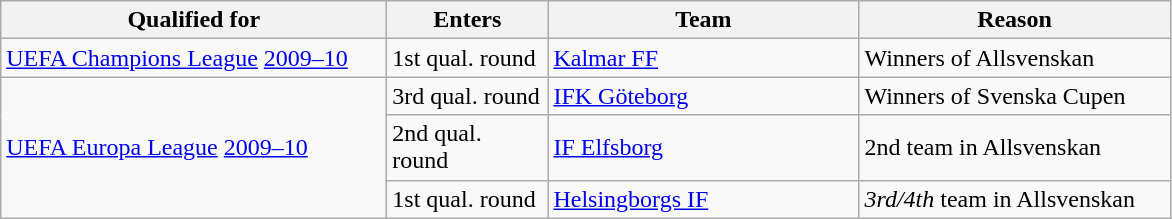<table class="wikitable" style="text-align: left;">
<tr>
<th style="width: 250px;">Qualified for</th>
<th style="width: 100px;">Enters</th>
<th style="width: 200px;">Team</th>
<th style="width: 200px;">Reason</th>
</tr>
<tr>
<td><a href='#'>UEFA Champions League</a> <a href='#'>2009–10</a></td>
<td>1st qual. round</td>
<td><a href='#'>Kalmar FF</a></td>
<td>Winners of Allsvenskan</td>
</tr>
<tr>
<td rowspan="4"><a href='#'>UEFA Europa League</a> <a href='#'>2009–10</a></td>
<td>3rd qual. round</td>
<td><a href='#'>IFK Göteborg</a></td>
<td>Winners of Svenska Cupen</td>
</tr>
<tr>
<td>2nd qual. round</td>
<td><a href='#'>IF Elfsborg</a></td>
<td>2nd team in Allsvenskan</td>
</tr>
<tr>
<td>1st qual. round</td>
<td><a href='#'>Helsingborgs IF</a></td>
<td><em>3rd/4th</em> team in Allsvenskan</td>
</tr>
</table>
